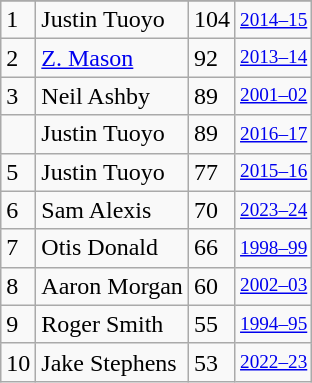<table class="wikitable">
<tr>
</tr>
<tr>
<td>1</td>
<td>Justin Tuoyo</td>
<td>104</td>
<td style="font-size:80%;"><a href='#'>2014–15</a></td>
</tr>
<tr>
<td>2</td>
<td><a href='#'>Z. Mason</a></td>
<td>92</td>
<td style="font-size:80%;"><a href='#'>2013–14</a></td>
</tr>
<tr>
<td>3</td>
<td>Neil Ashby</td>
<td>89</td>
<td style="font-size:80%;"><a href='#'>2001–02</a></td>
</tr>
<tr>
<td></td>
<td>Justin Tuoyo</td>
<td>89</td>
<td style="font-size:80%;"><a href='#'>2016–17</a></td>
</tr>
<tr>
<td>5</td>
<td>Justin Tuoyo</td>
<td>77</td>
<td style="font-size:80%;"><a href='#'>2015–16</a></td>
</tr>
<tr>
<td>6</td>
<td>Sam Alexis</td>
<td>70</td>
<td style="font-size:80%;"><a href='#'>2023–24</a></td>
</tr>
<tr>
<td>7</td>
<td>Otis Donald</td>
<td>66</td>
<td style="font-size:80%;"><a href='#'>1998–99</a></td>
</tr>
<tr>
<td>8</td>
<td>Aaron Morgan</td>
<td>60</td>
<td style="font-size:80%;"><a href='#'>2002–03</a></td>
</tr>
<tr>
<td>9</td>
<td>Roger Smith</td>
<td>55</td>
<td style="font-size:80%;"><a href='#'>1994–95</a></td>
</tr>
<tr>
<td>10</td>
<td>Jake Stephens</td>
<td>53</td>
<td style="font-size:80%;"><a href='#'>2022–23</a></td>
</tr>
</table>
